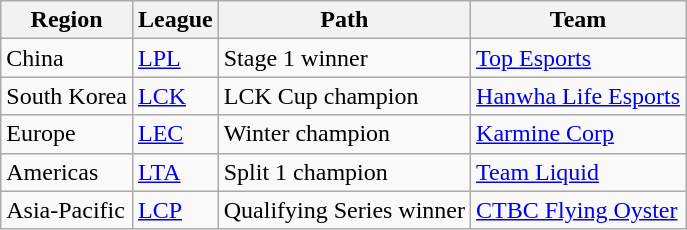<table class="wikitable" style="white-space:nowrap;">
<tr>
<th>Region</th>
<th>League</th>
<th>Path</th>
<th>Team</th>
</tr>
<tr>
<td>China</td>
<td><a href='#'>LPL</a></td>
<td>Stage 1 winner</td>
<td><a href='#'>Top Esports</a></td>
</tr>
<tr>
<td>South Korea</td>
<td><a href='#'>LCK</a></td>
<td>LCK Cup champion</td>
<td><a href='#'>Hanwha Life Esports</a></td>
</tr>
<tr>
<td>Europe</td>
<td><a href='#'>LEC</a></td>
<td>Winter champion</td>
<td><a href='#'>Karmine Corp</a></td>
</tr>
<tr>
<td>Americas</td>
<td><a href='#'>LTA</a></td>
<td>Split 1 champion</td>
<td><a href='#'>Team Liquid</a></td>
</tr>
<tr>
<td>Asia-Pacific</td>
<td><a href='#'>LCP</a></td>
<td>Qualifying Series winner</td>
<td><a href='#'>CTBC Flying Oyster</a></td>
</tr>
</table>
